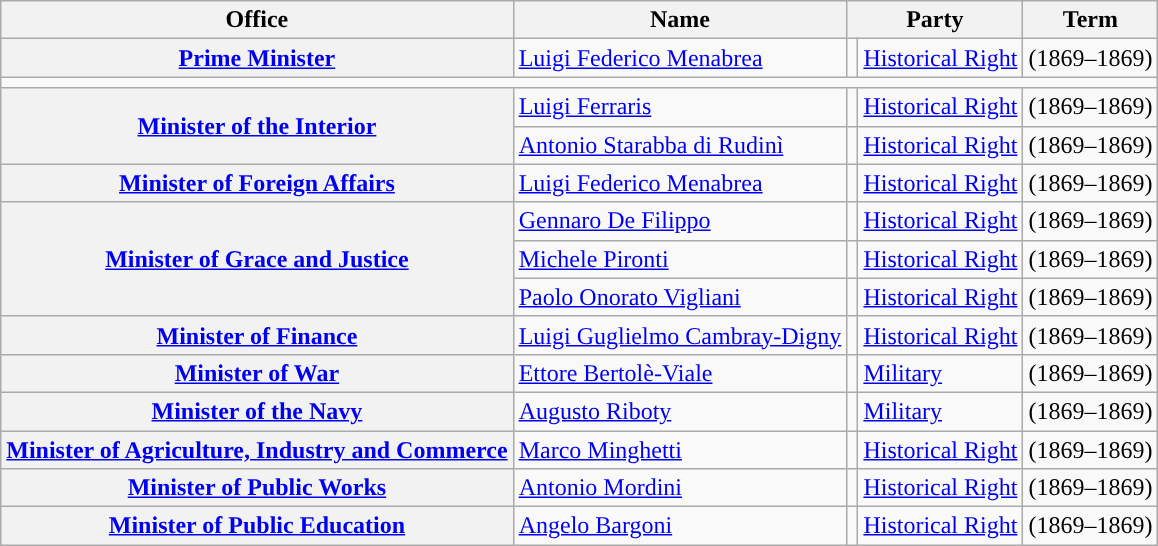<table class="wikitable" style="font-size: 100%;">
<tr>
<th>Office</th>
<th>Name</th>
<th colspan=2>Party</th>
<th>Term</th>
</tr>
<tr>
<th><a href='#'>Prime Minister</a></th>
<td><a href='#'>Luigi Federico Menabrea</a></td>
<td style="color:inherit;background:"></td>
<td><a href='#'>Historical Right</a></td>
<td>(1869–1869)</td>
</tr>
<tr>
<td colspan=6></td>
</tr>
<tr>
<th rowspan=2><a href='#'>Minister of the Interior</a></th>
<td><a href='#'>Luigi Ferraris</a></td>
<td style="color:inherit;background:"></td>
<td><a href='#'>Historical Right</a></td>
<td>(1869–1869)</td>
</tr>
<tr>
<td><a href='#'>Antonio Starabba di Rudinì</a></td>
<td style="color:inherit;background:"></td>
<td><a href='#'>Historical Right</a></td>
<td>(1869–1869)</td>
</tr>
<tr>
<th><a href='#'>Minister of Foreign Affairs</a></th>
<td><a href='#'>Luigi Federico Menabrea</a></td>
<td style="color:inherit;background:"></td>
<td><a href='#'>Historical Right</a></td>
<td>(1869–1869)</td>
</tr>
<tr>
<th rowspan=3><a href='#'>Minister of Grace and Justice</a></th>
<td><a href='#'>Gennaro De Filippo</a></td>
<td style="color:inherit;background:"></td>
<td><a href='#'>Historical Right</a></td>
<td>(1869–1869)</td>
</tr>
<tr>
<td><a href='#'>Michele Pironti</a></td>
<td style="color:inherit;background:"></td>
<td><a href='#'>Historical Right</a></td>
<td>(1869–1869)</td>
</tr>
<tr>
<td><a href='#'>Paolo Onorato Vigliani</a></td>
<td style="color:inherit;background:"></td>
<td><a href='#'>Historical Right</a></td>
<td>(1869–1869)</td>
</tr>
<tr>
<th><a href='#'>Minister of Finance</a></th>
<td><a href='#'>Luigi Guglielmo Cambray-Digny</a></td>
<td style="color:inherit;background:"></td>
<td><a href='#'>Historical Right</a></td>
<td>(1869–1869)</td>
</tr>
<tr>
<th><a href='#'>Minister of War</a></th>
<td><a href='#'>Ettore Bertolè-Viale</a></td>
<td style="color:inherit;background:"></td>
<td><a href='#'>Military</a></td>
<td>(1869–1869)</td>
</tr>
<tr>
<th><a href='#'>Minister of the Navy</a></th>
<td><a href='#'>Augusto Riboty</a></td>
<td style="color:inherit;background:"></td>
<td><a href='#'>Military</a></td>
<td>(1869–1869)</td>
</tr>
<tr>
<th><a href='#'>Minister of Agriculture, Industry and Commerce</a></th>
<td><a href='#'>Marco Minghetti</a></td>
<td style="color:inherit;background:"></td>
<td><a href='#'>Historical Right</a></td>
<td>(1869–1869)</td>
</tr>
<tr>
<th><a href='#'>Minister of Public Works</a></th>
<td><a href='#'>Antonio Mordini</a></td>
<td style="color:inherit;background:"></td>
<td><a href='#'>Historical Right</a></td>
<td>(1869–1869)</td>
</tr>
<tr>
<th><a href='#'>Minister of Public Education</a></th>
<td><a href='#'>Angelo Bargoni</a></td>
<td style="color:inherit;background:"></td>
<td><a href='#'>Historical Right</a></td>
<td>(1869–1869)</td>
</tr>
</table>
